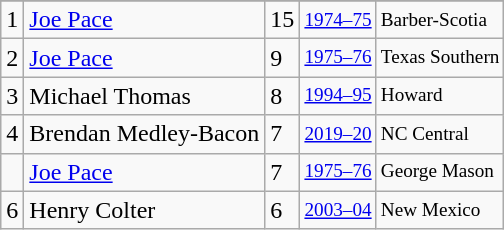<table class="wikitable">
<tr>
</tr>
<tr>
<td>1</td>
<td><a href='#'>Joe Pace</a></td>
<td>15</td>
<td style="font-size:80%;"><a href='#'>1974–75</a></td>
<td style="font-size:80%;">Barber-Scotia</td>
</tr>
<tr>
<td>2</td>
<td><a href='#'>Joe Pace</a></td>
<td>9</td>
<td style="font-size:80%;"><a href='#'>1975–76</a></td>
<td style="font-size:80%;">Texas Southern</td>
</tr>
<tr>
<td>3</td>
<td>Michael Thomas</td>
<td>8</td>
<td style="font-size:80%;"><a href='#'>1994–95</a></td>
<td style="font-size:80%;">Howard</td>
</tr>
<tr>
<td>4</td>
<td>Brendan Medley-Bacon</td>
<td>7</td>
<td style="font-size:80%;"><a href='#'>2019–20</a></td>
<td style="font-size:80%;">NC Central</td>
</tr>
<tr>
<td></td>
<td><a href='#'>Joe Pace</a></td>
<td>7</td>
<td style="font-size:80%;"><a href='#'>1975–76</a></td>
<td style="font-size:80%;">George Mason</td>
</tr>
<tr>
<td>6</td>
<td>Henry Colter</td>
<td>6</td>
<td style="font-size:80%;"><a href='#'>2003–04</a></td>
<td style="font-size:80%;">New Mexico</td>
</tr>
</table>
